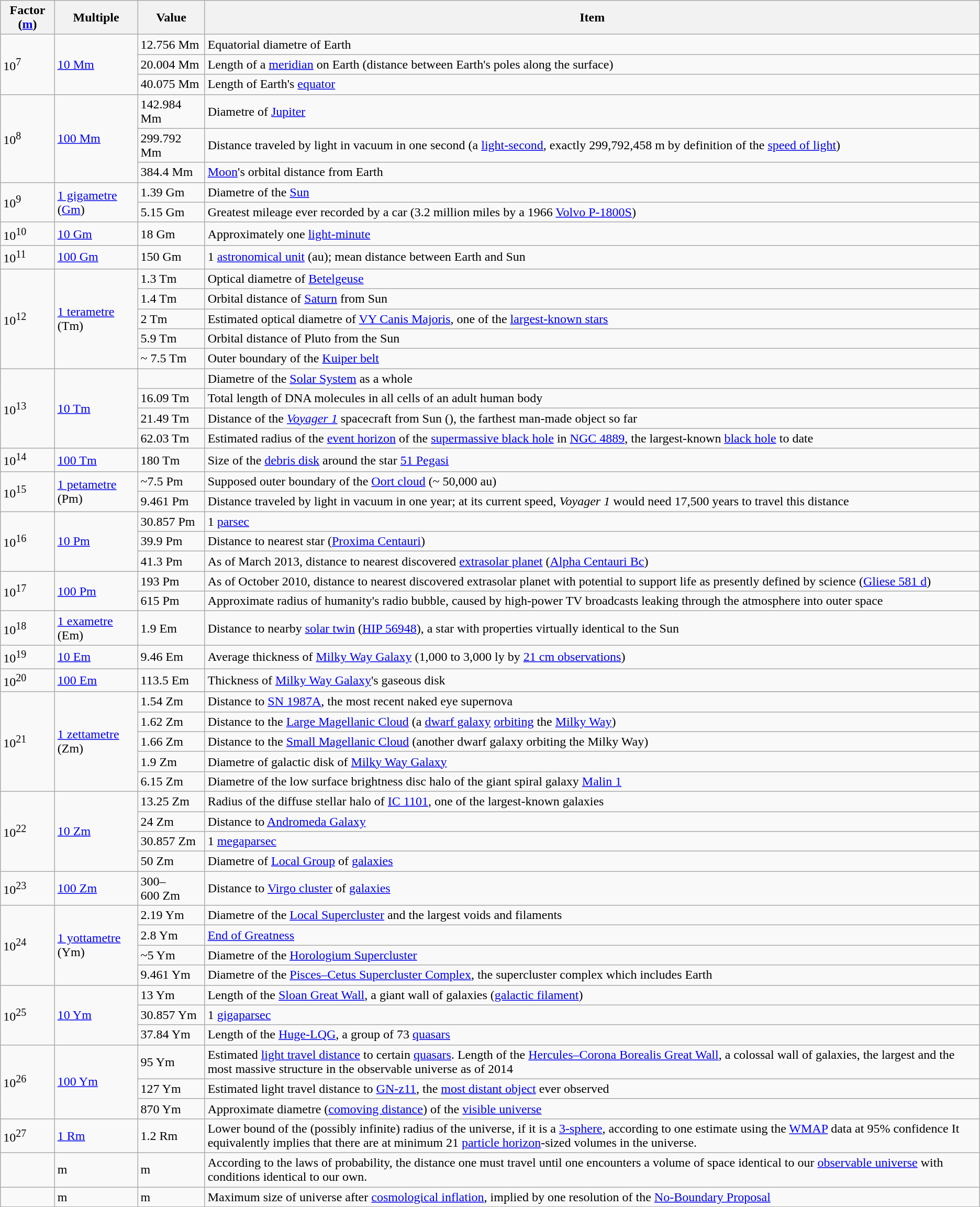<table class="wikitable">
<tr>
<th>Factor (<a href='#'>m</a>)</th>
<th>Multiple</th>
<th>Value</th>
<th>Item</th>
</tr>
<tr>
<td rowspan="3">10<sup>7</sup></td>
<td rowspan="3"><a href='#'>10 Mm</a></td>
<td>12.756 Mm</td>
<td>Equatorial diametre of Earth</td>
</tr>
<tr>
<td>20.004 Mm</td>
<td>Length of a <a href='#'>meridian</a> on Earth (distance between Earth's poles along the surface)</td>
</tr>
<tr>
<td>40.075 Mm</td>
<td>Length of Earth's <a href='#'>equator</a></td>
</tr>
<tr>
<td rowspan=3>10<sup>8</sup></td>
<td rowspan=3><a href='#'>100 Mm</a></td>
<td>142.984 Mm</td>
<td>Diametre of <a href='#'>Jupiter</a></td>
</tr>
<tr>
<td>299.792 Mm</td>
<td>Distance traveled by light in vacuum in one second (a <a href='#'>light-second</a>, exactly 299,792,458 m by definition of the <a href='#'>speed of light</a>)</td>
</tr>
<tr>
<td>384.4 Mm</td>
<td><a href='#'>Moon</a>'s orbital distance from Earth</td>
</tr>
<tr>
<td rowspan=2>10<sup>9</sup></td>
<td rowspan=2><a href='#'>1 gigametre</a> (<a href='#'>Gm</a>)</td>
<td>1.39 Gm</td>
<td>Diametre of the <a href='#'>Sun</a></td>
</tr>
<tr>
<td>5.15 Gm</td>
<td>Greatest mileage ever recorded by a car (3.2 million miles by a 1966 <a href='#'>Volvo P-1800S</a>)</td>
</tr>
<tr>
<td>10<sup>10</sup></td>
<td><a href='#'>10 Gm</a></td>
<td>18 Gm</td>
<td>Approximately one <a href='#'>light-minute</a></td>
</tr>
<tr>
<td rowspan=1>10<sup>11</sup></td>
<td rowspan=1><a href='#'>100 Gm</a></td>
<td>150 Gm</td>
<td>1 <a href='#'>astronomical unit</a> (au); mean distance between Earth and Sun</td>
</tr>
<tr>
<td rowspan=5>10<sup>12</sup></td>
<td rowspan=5><a href='#'>1 terametre</a> (Tm)</td>
<td>1.3 Tm</td>
<td>Optical diametre of <a href='#'>Betelgeuse</a></td>
</tr>
<tr>
<td>1.4 Tm</td>
<td>Orbital distance of <a href='#'>Saturn</a> from Sun</td>
</tr>
<tr>
<td>2 Tm</td>
<td>Estimated optical diametre of <a href='#'>VY Canis Majoris</a>, one of the <a href='#'>largest-known stars</a></td>
</tr>
<tr>
<td>5.9 Tm</td>
<td>Orbital distance of Pluto from the Sun</td>
</tr>
<tr>
<td>~ 7.5 Tm</td>
<td>Outer boundary of the <a href='#'>Kuiper belt</a></td>
</tr>
<tr>
<td rowspan=4>10<sup>13</sup></td>
<td rowspan=4><a href='#'>10 Tm</a></td>
<td></td>
<td>Diametre of the <a href='#'>Solar System</a> as a whole</td>
</tr>
<tr>
<td>16.09 Tm</td>
<td>Total length of DNA molecules in all cells of an adult human body</td>
</tr>
<tr>
<td>21.49 Tm</td>
<td>Distance of the <em><a href='#'>Voyager 1</a></em> spacecraft from Sun (), the farthest man-made object so far</td>
</tr>
<tr>
<td>62.03 Tm</td>
<td>Estimated radius of the <a href='#'>event horizon</a> of the <a href='#'>supermassive black hole</a> in <a href='#'>NGC 4889</a>, the largest-known <a href='#'>black hole</a> to date</td>
</tr>
<tr>
<td>10<sup>14</sup></td>
<td><a href='#'>100 Tm</a></td>
<td>180 Tm</td>
<td>Size of the <a href='#'>debris disk</a> around the star <a href='#'>51 Pegasi</a></td>
</tr>
<tr>
<td rowspan=2>10<sup>15</sup></td>
<td rowspan=2><a href='#'>1 petametre</a> (Pm)</td>
<td>~7.5 Pm</td>
<td>Supposed outer boundary of the <a href='#'>Oort cloud</a> (~ 50,000 au)</td>
</tr>
<tr>
<td>9.461 Pm</td>
<td>Distance traveled by light in vacuum in one year; at its current speed, <em>Voyager 1</em> would need 17,500 years to travel this distance</td>
</tr>
<tr>
<td rowspan=3>10<sup>16</sup></td>
<td rowspan=3><a href='#'>10 Pm</a></td>
<td>30.857 Pm</td>
<td>1 <a href='#'>parsec</a></td>
</tr>
<tr>
<td>39.9 Pm</td>
<td>Distance to nearest star (<a href='#'>Proxima Centauri</a>)</td>
</tr>
<tr>
<td>41.3 Pm</td>
<td>As of March 2013, distance to nearest discovered <a href='#'>extrasolar planet</a> (<a href='#'>Alpha Centauri Bc</a>)</td>
</tr>
<tr>
<td rowspan=2>10<sup>17</sup></td>
<td rowspan=2><a href='#'>100 Pm</a></td>
<td>193 Pm</td>
<td>As of October 2010, distance to nearest discovered extrasolar planet with potential to support life as presently defined by science (<a href='#'>Gliese 581 d</a>)</td>
</tr>
<tr>
<td>615 Pm</td>
<td>Approximate radius of humanity's radio bubble, caused by high-power TV broadcasts leaking through the atmosphere into outer space</td>
</tr>
<tr>
<td>10<sup>18</sup></td>
<td><a href='#'>1 exametre</a> (Em)</td>
<td>1.9 Em</td>
<td>Distance to nearby <a href='#'>solar twin</a> (<a href='#'>HIP 56948</a>), a star with properties virtually identical to the Sun</td>
</tr>
<tr>
<td>10<sup>19</sup></td>
<td><a href='#'>10 Em</a></td>
<td>9.46 Em</td>
<td>Average thickness of <a href='#'>Milky Way Galaxy</a> (1,000 to 3,000 ly by <a href='#'>21 cm observations</a>)</td>
</tr>
<tr>
<td rowspan=1>10<sup>20</sup></td>
<td><a href='#'>100 Em</a></td>
<td>113.5 Em</td>
<td>Thickness of <a href='#'>Milky Way Galaxy</a>'s gaseous disk</td>
</tr>
<tr>
<td rowspan=6>10<sup>21</sup></td>
<td rowspan=6><a href='#'>1 zettametre</a> (Zm)</td>
</tr>
<tr>
<td>1.54 Zm</td>
<td>Distance to <a href='#'>SN 1987A</a>, the most recent naked eye supernova</td>
</tr>
<tr>
<td>1.62 Zm</td>
<td>Distance to the <a href='#'>Large Magellanic Cloud</a> (a <a href='#'>dwarf galaxy</a> <a href='#'>orbiting</a> the <a href='#'>Milky Way</a>)</td>
</tr>
<tr>
<td>1.66 Zm</td>
<td>Distance to the <a href='#'>Small Magellanic Cloud</a> (another dwarf galaxy orbiting the Milky Way)</td>
</tr>
<tr>
<td>1.9 Zm</td>
<td>Diametre of galactic disk of <a href='#'>Milky Way Galaxy</a></td>
</tr>
<tr>
<td>6.15 Zm</td>
<td>Diametre of the low surface brightness disc halo of the giant spiral galaxy <a href='#'>Malin 1</a></td>
</tr>
<tr>
<td rowspan=4>10<sup>22</sup></td>
<td rowspan=4><a href='#'>10 Zm</a></td>
<td>13.25 Zm</td>
<td>Radius of the diffuse stellar halo of <a href='#'>IC 1101</a>, one of the largest-known galaxies</td>
</tr>
<tr>
<td>24 Zm</td>
<td>Distance to <a href='#'>Andromeda Galaxy</a></td>
</tr>
<tr>
<td>30.857 Zm</td>
<td>1 <a href='#'>megaparsec</a></td>
</tr>
<tr>
<td>50 Zm</td>
<td>Diametre of <a href='#'>Local Group</a> of <a href='#'>galaxies</a></td>
</tr>
<tr>
<td>10<sup>23</sup></td>
<td><a href='#'>100 Zm</a></td>
<td>300–600 Zm</td>
<td>Distance to <a href='#'>Virgo cluster</a> of <a href='#'>galaxies</a></td>
</tr>
<tr>
<td rowspan=4>10<sup>24</sup></td>
<td rowspan=4><a href='#'>1 yottametre</a> (Ym)</td>
<td>2.19 Ym</td>
<td>Diametre of the <a href='#'>Local Supercluster</a> and the largest voids and filaments</td>
</tr>
<tr>
<td>2.8 Ym</td>
<td><a href='#'>End of Greatness</a></td>
</tr>
<tr>
<td>~5 Ym</td>
<td>Diametre of the <a href='#'>Horologium Supercluster</a></td>
</tr>
<tr>
<td>9.461 Ym</td>
<td>Diametre of the <a href='#'>Pisces–Cetus Supercluster Complex</a>, the supercluster complex which includes Earth</td>
</tr>
<tr>
<td rowspan=3>10<sup>25</sup></td>
<td rowspan=3><a href='#'>10 Ym</a></td>
<td>13 Ym</td>
<td>Length of the <a href='#'>Sloan Great Wall</a>, a giant wall of galaxies (<a href='#'>galactic filament</a>)</td>
</tr>
<tr>
<td>30.857 Ym</td>
<td>1 <a href='#'>gigaparsec</a></td>
</tr>
<tr>
<td>37.84 Ym</td>
<td>Length of the <a href='#'>Huge-LQG</a>, a group of 73 <a href='#'>quasars</a></td>
</tr>
<tr>
<td rowspan=3>10<sup>26</sup></td>
<td rowspan=3><a href='#'>100 Ym</a></td>
<td>95 Ym</td>
<td>Estimated <a href='#'>light travel distance</a> to certain <a href='#'>quasars</a>. Length of the <a href='#'>Hercules–Corona Borealis Great Wall</a>, a colossal wall of galaxies, the largest and the most massive structure in the observable universe as of 2014</td>
</tr>
<tr>
<td>127 Ym</td>
<td>Estimated light travel distance to <a href='#'>GN-z11</a>, the <a href='#'>most distant object</a> ever observed</td>
</tr>
<tr>
<td>870 Ym</td>
<td>Approximate diametre (<a href='#'>comoving distance</a>) of the <a href='#'>visible universe</a></td>
</tr>
<tr>
<td>10<sup>27</sup></td>
<td><a href='#'>1 Rm</a><br></td>
<td>1.2 Rm</td>
<td>Lower bound of the (possibly infinite) radius of the universe, if it is a <a href='#'>3-sphere</a>, according to one estimate using the <a href='#'>WMAP</a> data at 95% confidence It equivalently implies that there are at minimum 21 <a href='#'>particle horizon</a>-sized volumes in the universe.<br></td>
</tr>
<tr>
<td></td>
<td> m</td>
<td> m</td>
<td>According to the laws of probability, the distance one must travel until one encounters a volume of space identical to our <a href='#'>observable universe</a> with conditions identical to our own.</td>
</tr>
<tr>
<td></td>
<td> m</td>
<td> m</td>
<td>Maximum size of universe after <a href='#'>cosmological inflation</a>, implied by one resolution of the <a href='#'>No-Boundary Proposal</a></td>
</tr>
</table>
